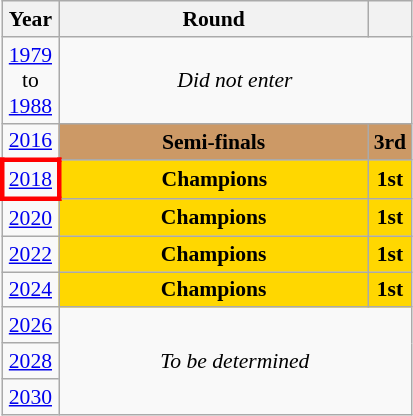<table class="wikitable" style="text-align: center; font-size:90%">
<tr>
<th>Year</th>
<th style="width:200px">Round</th>
<th></th>
</tr>
<tr>
<td><a href='#'>1979</a><br>to<br><a href='#'>1988</a></td>
<td colspan="2"><em>Did not enter</em></td>
</tr>
<tr>
<td><a href='#'>2016</a></td>
<td bgcolor="cc9966"><strong>Semi-finals</strong></td>
<td bgcolor="cc9966"><strong>3rd</strong></td>
</tr>
<tr>
<td style="border: 3px solid red"><a href='#'>2018</a></td>
<td bgcolor=Gold><strong>Champions</strong></td>
<td bgcolor=Gold><strong>1st</strong></td>
</tr>
<tr>
<td><a href='#'>2020</a></td>
<td bgcolor=Gold><strong>Champions</strong></td>
<td bgcolor=Gold><strong>1st</strong></td>
</tr>
<tr>
<td><a href='#'>2022</a></td>
<td bgcolor=Gold><strong>Champions</strong></td>
<td bgcolor=Gold><strong>1st</strong></td>
</tr>
<tr>
<td><a href='#'>2024</a></td>
<td bgcolor=Gold><strong>Champions</strong></td>
<td bgcolor=Gold><strong>1st</strong></td>
</tr>
<tr>
<td><a href='#'>2026</a></td>
<td colspan="2" rowspan="3"><em>To be determined</em></td>
</tr>
<tr>
<td><a href='#'>2028</a></td>
</tr>
<tr>
<td><a href='#'>2030</a></td>
</tr>
</table>
